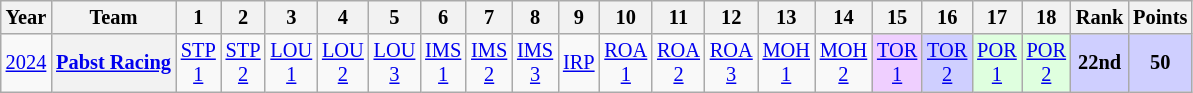<table class="wikitable" style="text-align:center; font-size:85%">
<tr>
<th>Year</th>
<th>Team</th>
<th>1</th>
<th>2</th>
<th>3</th>
<th>4</th>
<th>5</th>
<th>6</th>
<th>7</th>
<th>8</th>
<th>9</th>
<th>10</th>
<th>11</th>
<th>12</th>
<th>13</th>
<th>14</th>
<th>15</th>
<th>16</th>
<th>17</th>
<th>18</th>
<th>Rank</th>
<th>Points</th>
</tr>
<tr>
<td><a href='#'>2024</a></td>
<th nowrap><a href='#'>Pabst Racing</a></th>
<td><a href='#'>STP<br>1</a></td>
<td><a href='#'>STP<br>2</a></td>
<td><a href='#'>LOU<br>1</a></td>
<td><a href='#'>LOU<br>2</a></td>
<td><a href='#'>LOU<br>3</a></td>
<td><a href='#'>IMS<br>1</a></td>
<td><a href='#'>IMS<br>2</a></td>
<td><a href='#'>IMS<br>3</a></td>
<td><a href='#'>IRP</a></td>
<td><a href='#'>ROA<br>1</a></td>
<td><a href='#'>ROA<br>2</a></td>
<td><a href='#'>ROA<br>3</a></td>
<td><a href='#'>MOH<br>1</a></td>
<td><a href='#'>MOH<br>2</a></td>
<td style="background:#EFCFFF;"><a href='#'>TOR<br>1</a><br></td>
<td style="background:#CFCFFF;"><a href='#'>TOR<br>2</a><br></td>
<td style="background:#DFFFDF;"><a href='#'>POR<br>1</a><br></td>
<td style="background:#DFFFDF;"><a href='#'>POR<br>2</a><br></td>
<th style="background:#CFCFFF;">22nd</th>
<th style="background:#CFCFFF;">50</th>
</tr>
</table>
